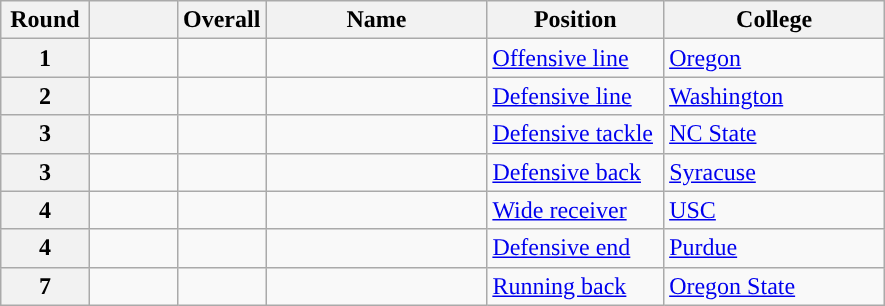<table class="wikitable sortable">
<tr>
<th scope="col" style="width: 10%;">Round</th>
<th scope="col" style="width: 10%;"></th>
<th scope="col" style="width: 10%;">Overall</th>
<th scope="col" style="width: 25%;">Name</th>
<th scope="col" style="width: 20%;">Position</th>
<th scope="col" style="width: 25%;">College</th>
</tr>
<tr>
<th scope="row">1</th>
<td></td>
<td></td>
<td></td>
<td><a href='#'>Offensive line</a></td>
<td><a href='#'>Oregon</a></td>
</tr>
<tr>
<th scope="row">2</th>
<td></td>
<td></td>
<td></td>
<td><a href='#'>Defensive line</a></td>
<td><a href='#'>Washington</a></td>
</tr>
<tr>
<th scope="row">3</th>
<td></td>
<td></td>
<td></td>
<td><a href='#'>Defensive tackle</a></td>
<td><a href='#'>NC State</a></td>
</tr>
<tr>
<th scope="row">3</th>
<td></td>
<td></td>
<td></td>
<td><a href='#'>Defensive back</a></td>
<td><a href='#'>Syracuse</a></td>
</tr>
<tr>
<th scope="row">4</th>
<td></td>
<td></td>
<td></td>
<td><a href='#'>Wide receiver</a></td>
<td><a href='#'>USC</a></td>
</tr>
<tr>
<th scope="row">4</th>
<td></td>
<td></td>
<td></td>
<td><a href='#'>Defensive end</a></td>
<td><a href='#'>Purdue</a></td>
</tr>
<tr>
<th scope="row">7</th>
<td></td>
<td></td>
<td></td>
<td><a href='#'>Running back</a></td>
<td><a href='#'>Oregon State</a></td>
</tr>
</table>
